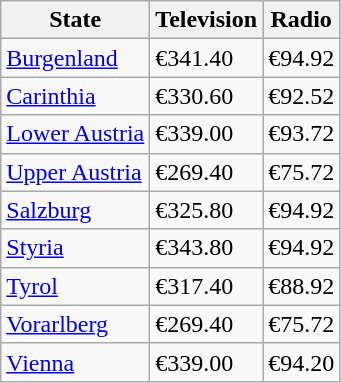<table class="wikitable">
<tr>
<th>State</th>
<th>Television</th>
<th>Radio</th>
</tr>
<tr>
<td><a href='#'>Burgenland</a></td>
<td>€341.40</td>
<td>€94.92</td>
</tr>
<tr>
<td><a href='#'>Carinthia</a></td>
<td>€330.60</td>
<td>€92.52</td>
</tr>
<tr>
<td><a href='#'>Lower Austria</a></td>
<td>€339.00</td>
<td>€93.72</td>
</tr>
<tr>
<td><a href='#'>Upper Austria</a></td>
<td>€269.40</td>
<td>€75.72</td>
</tr>
<tr>
<td><a href='#'>Salzburg</a></td>
<td>€325.80</td>
<td>€94.92</td>
</tr>
<tr>
<td><a href='#'>Styria</a></td>
<td>€343.80</td>
<td>€94.92</td>
</tr>
<tr>
<td><a href='#'>Tyrol</a></td>
<td>€317.40</td>
<td>€88.92</td>
</tr>
<tr>
<td><a href='#'>Vorarlberg</a></td>
<td>€269.40</td>
<td>€75.72</td>
</tr>
<tr>
<td><a href='#'>Vienna</a></td>
<td>€339.00</td>
<td>€94.20</td>
</tr>
</table>
